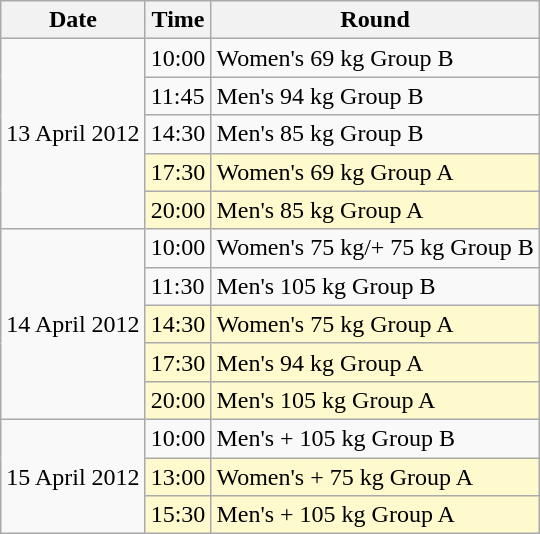<table class="wikitable">
<tr>
<th>Date</th>
<th>Time</th>
<th>Round</th>
</tr>
<tr>
<td rowspan=5>13 April 2012</td>
<td>10:00</td>
<td>Women's 69 kg Group B</td>
</tr>
<tr>
<td>11:45</td>
<td>Men's 94 kg Group B</td>
</tr>
<tr>
<td>14:30</td>
<td>Men's 85 kg Group B</td>
</tr>
<tr style=background:lemonchiffon>
<td>17:30</td>
<td>Women's 69 kg Group A</td>
</tr>
<tr style=background:lemonchiffon>
<td>20:00</td>
<td>Men's 85 kg Group A</td>
</tr>
<tr>
<td rowspan=5>14 April 2012</td>
<td>10:00</td>
<td>Women's 75 kg/+ 75 kg Group B</td>
</tr>
<tr>
<td>11:30</td>
<td>Men's 105 kg Group B</td>
</tr>
<tr style=background:lemonchiffon>
<td>14:30</td>
<td>Women's 75 kg Group A</td>
</tr>
<tr style=background:lemonchiffon>
<td>17:30</td>
<td>Men's 94 kg Group A</td>
</tr>
<tr style=background:lemonchiffon>
<td>20:00</td>
<td>Men's 105 kg Group A</td>
</tr>
<tr>
<td rowspan=3>15 April 2012</td>
<td>10:00</td>
<td>Men's + 105 kg Group B</td>
</tr>
<tr style=background:lemonchiffon>
<td>13:00</td>
<td>Women's + 75 kg Group A</td>
</tr>
<tr style=background:lemonchiffon>
<td>15:30</td>
<td>Men's + 105 kg Group A</td>
</tr>
</table>
